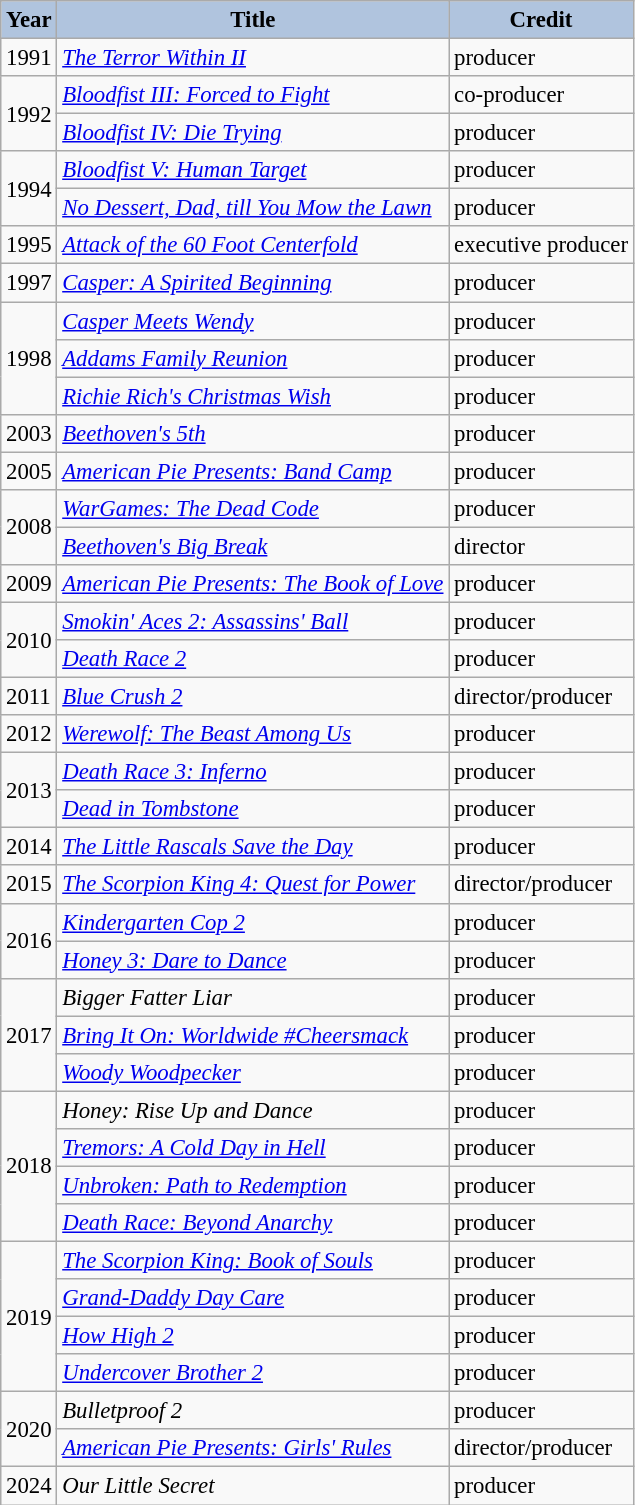<table class="wikitable" style="font-size:95%;">
<tr>
<th style="background:#B0C4DE;">Year</th>
<th style="background:#B0C4DE;">Title</th>
<th style="background:#B0C4DE;">Credit</th>
</tr>
<tr>
<td>1991</td>
<td><em><a href='#'>The Terror Within II</a></em></td>
<td>producer</td>
</tr>
<tr>
<td rowspan="2">1992</td>
<td><em><a href='#'>Bloodfist III: Forced to Fight</a></em></td>
<td>co-producer</td>
</tr>
<tr>
<td><em><a href='#'>Bloodfist IV: Die Trying</a></em></td>
<td>producer</td>
</tr>
<tr>
<td rowspan="2">1994</td>
<td><em><a href='#'>Bloodfist V: Human Target</a></em></td>
<td>producer</td>
</tr>
<tr>
<td><em><a href='#'>No Dessert, Dad, till You Mow the Lawn</a></em></td>
<td>producer</td>
</tr>
<tr>
<td>1995</td>
<td><em><a href='#'>Attack of the 60 Foot Centerfold</a></em></td>
<td>executive producer</td>
</tr>
<tr>
<td>1997</td>
<td><em><a href='#'>Casper: A Spirited Beginning</a></em></td>
<td>producer</td>
</tr>
<tr>
<td rowspan="3">1998</td>
<td><em><a href='#'>Casper Meets Wendy</a></em></td>
<td>producer</td>
</tr>
<tr>
<td><em><a href='#'>Addams Family Reunion</a></em></td>
<td>producer</td>
</tr>
<tr>
<td><em><a href='#'>Richie Rich's Christmas Wish</a></em></td>
<td>producer</td>
</tr>
<tr>
<td>2003</td>
<td><a href='#'><em>Beethoven's 5th</em></a></td>
<td>producer</td>
</tr>
<tr>
<td>2005</td>
<td><em><a href='#'>American Pie Presents: Band Camp</a></em></td>
<td>producer</td>
</tr>
<tr>
<td rowspan="2">2008</td>
<td><em><a href='#'>WarGames: The Dead Code</a></em></td>
<td>producer</td>
</tr>
<tr>
<td><em><a href='#'>Beethoven's Big Break</a></em></td>
<td>director</td>
</tr>
<tr>
<td>2009</td>
<td><em><a href='#'>American Pie Presents: The Book of Love</a></em></td>
<td>producer</td>
</tr>
<tr>
<td rowspan="2">2010</td>
<td><em><a href='#'>Smokin' Aces 2: Assassins' Ball</a></em></td>
<td>producer</td>
</tr>
<tr>
<td><em><a href='#'>Death Race 2</a></em></td>
<td>producer</td>
</tr>
<tr>
<td>2011</td>
<td><em><a href='#'>Blue Crush 2</a></em></td>
<td>director/producer</td>
</tr>
<tr>
<td>2012</td>
<td><em><a href='#'>Werewolf: The Beast Among Us</a></em></td>
<td>producer</td>
</tr>
<tr>
<td rowspan="2">2013</td>
<td><em><a href='#'>Death Race 3: Inferno</a></em></td>
<td>producer</td>
</tr>
<tr>
<td><em><a href='#'>Dead in Tombstone</a></em></td>
<td>producer</td>
</tr>
<tr>
<td>2014</td>
<td><em><a href='#'>The Little Rascals Save the Day</a></em></td>
<td>producer</td>
</tr>
<tr>
<td>2015</td>
<td><em><a href='#'>The Scorpion King 4: Quest for Power</a></em></td>
<td>director/producer</td>
</tr>
<tr>
<td rowspan="2">2016</td>
<td><em><a href='#'>Kindergarten Cop 2</a></em></td>
<td>producer</td>
</tr>
<tr>
<td><em><a href='#'>Honey 3: Dare to Dance</a></em></td>
<td>producer</td>
</tr>
<tr>
<td rowspan="3">2017</td>
<td><em>Bigger Fatter Liar</em></td>
<td>producer</td>
</tr>
<tr>
<td><a href='#'><em>Bring It On: Worldwide #Cheersmack</em></a></td>
<td>producer</td>
</tr>
<tr>
<td><a href='#'><em>Woody Woodpecker</em></a></td>
<td>producer</td>
</tr>
<tr>
<td rowspan="4">2018</td>
<td><em>Honey: Rise Up and Dance</em></td>
<td>producer</td>
</tr>
<tr>
<td><em><a href='#'>Tremors: A Cold Day in Hell</a></em></td>
<td>producer</td>
</tr>
<tr>
<td><em><a href='#'>Unbroken: Path to Redemption</a></em></td>
<td>producer</td>
</tr>
<tr>
<td><em><a href='#'>Death Race: Beyond Anarchy</a></em></td>
<td>producer</td>
</tr>
<tr>
<td rowspan="4">2019</td>
<td><em><a href='#'>The Scorpion King: Book of Souls</a></em></td>
<td>producer</td>
</tr>
<tr>
<td><em><a href='#'>Grand-Daddy Day Care</a></em></td>
<td>producer</td>
</tr>
<tr>
<td><em><a href='#'>How High 2</a></em></td>
<td>producer</td>
</tr>
<tr>
<td><em><a href='#'>Undercover Brother 2</a></em></td>
<td>producer</td>
</tr>
<tr>
<td rowspan="2">2020</td>
<td><em>Bulletproof 2</em></td>
<td>producer</td>
</tr>
<tr>
<td><em><a href='#'>American Pie Presents: Girls' Rules</a></em></td>
<td>director/producer</td>
</tr>
<tr>
<td rowspan="4">2024</td>
<td><em>Our Little Secret</em></td>
<td>producer</td>
</tr>
</table>
